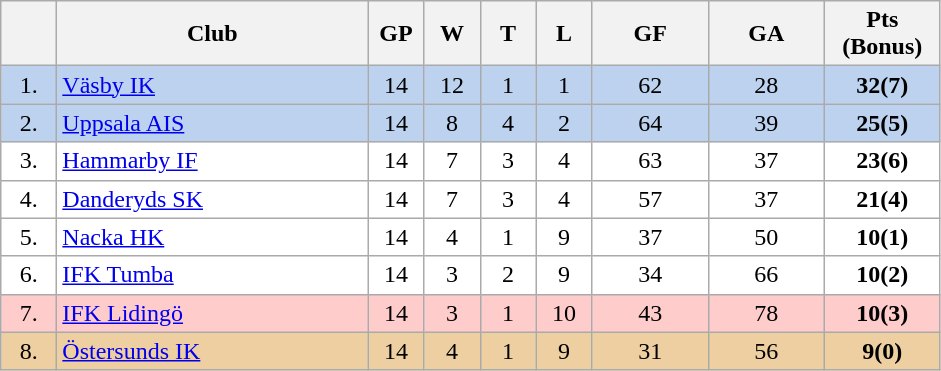<table class="wikitable">
<tr>
<th width="30"></th>
<th width="200">Club</th>
<th width="30">GP</th>
<th width="30">W</th>
<th width="30">T</th>
<th width="30">L</th>
<th width="70">GF</th>
<th width="70">GA</th>
<th width="70">Pts (Bonus)</th>
</tr>
<tr bgcolor="#BCD2EE" align="center">
<td>1.</td>
<td align="left"><a href='#'>Väsby IK</a></td>
<td>14</td>
<td>12</td>
<td>1</td>
<td>1</td>
<td>62</td>
<td>28</td>
<td><strong>32(7)</strong></td>
</tr>
<tr bgcolor="#BCD2EE" align="center">
<td>2.</td>
<td align="left"><a href='#'>Uppsala AIS</a></td>
<td>14</td>
<td>8</td>
<td>4</td>
<td>2</td>
<td>64</td>
<td>39</td>
<td><strong>25(5)</strong></td>
</tr>
<tr bgcolor="#FFFFFF" align="center">
<td>3.</td>
<td align="left"><a href='#'>Hammarby IF</a></td>
<td>14</td>
<td>7</td>
<td>3</td>
<td>4</td>
<td>63</td>
<td>37</td>
<td><strong>23(6)</strong></td>
</tr>
<tr bgcolor="#FFFFFF" align="center">
<td>4.</td>
<td align="left"><a href='#'>Danderyds SK</a></td>
<td>14</td>
<td>7</td>
<td>3</td>
<td>4</td>
<td>57</td>
<td>37</td>
<td><strong>21(4)</strong></td>
</tr>
<tr bgcolor="#FFFFFF" align="center">
<td>5.</td>
<td align="left"><a href='#'>Nacka HK</a></td>
<td>14</td>
<td>4</td>
<td>1</td>
<td>9</td>
<td>37</td>
<td>50</td>
<td><strong>10(1)</strong></td>
</tr>
<tr bgcolor="#FFFFFF" align="center">
<td>6.</td>
<td align="left"><a href='#'>IFK Tumba</a></td>
<td>14</td>
<td>3</td>
<td>2</td>
<td>9</td>
<td>34</td>
<td>66</td>
<td><strong>10(2)</strong></td>
</tr>
<tr bgcolor="#FFCCCC" align="center">
<td>7.</td>
<td align="left"><a href='#'>IFK Lidingö</a></td>
<td>14</td>
<td>3</td>
<td>1</td>
<td>10</td>
<td>43</td>
<td>78</td>
<td><strong>10(3)</strong></td>
</tr>
<tr bgcolor="#EECFA1" align="center">
<td>8.</td>
<td align="left"><a href='#'>Östersunds IK</a></td>
<td>14</td>
<td>4</td>
<td>1</td>
<td>9</td>
<td>31</td>
<td>56</td>
<td><strong>9(0)</strong></td>
</tr>
</table>
